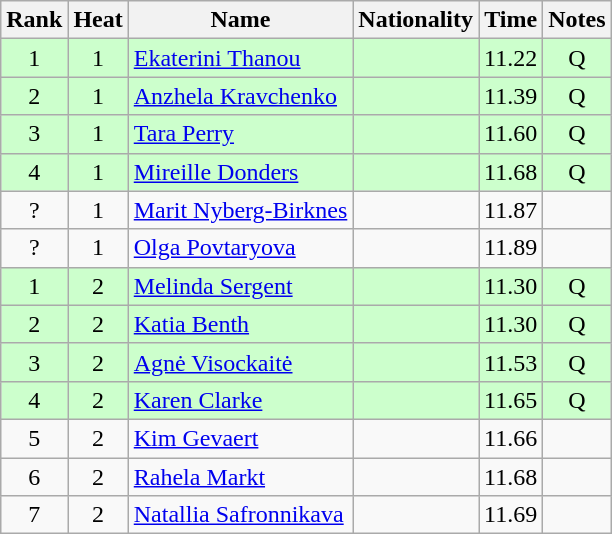<table class="wikitable sortable" style="text-align:center">
<tr>
<th>Rank</th>
<th>Heat</th>
<th>Name</th>
<th>Nationality</th>
<th>Time</th>
<th>Notes</th>
</tr>
<tr bgcolor=ccffcc>
<td>1</td>
<td>1</td>
<td align=left><a href='#'>Ekaterini Thanou</a></td>
<td align=left></td>
<td>11.22</td>
<td>Q</td>
</tr>
<tr bgcolor=ccffcc>
<td>2</td>
<td>1</td>
<td align=left><a href='#'>Anzhela Kravchenko</a></td>
<td align=left></td>
<td>11.39</td>
<td>Q</td>
</tr>
<tr bgcolor=ccffcc>
<td>3</td>
<td>1</td>
<td align="left"><a href='#'>Tara Perry</a></td>
<td align=left></td>
<td>11.60</td>
<td>Q</td>
</tr>
<tr bgcolor=ccffcc>
<td>4</td>
<td>1</td>
<td align=left><a href='#'>Mireille Donders</a></td>
<td align=left></td>
<td>11.68</td>
<td>Q</td>
</tr>
<tr>
<td>?</td>
<td>1</td>
<td align=left><a href='#'>Marit Nyberg-Birknes</a></td>
<td align=left></td>
<td>11.87</td>
<td></td>
</tr>
<tr>
<td>?</td>
<td>1</td>
<td align=left><a href='#'>Olga Povtaryova</a></td>
<td align=left></td>
<td>11.89</td>
<td></td>
</tr>
<tr bgcolor=ccffcc>
<td>1</td>
<td>2</td>
<td align=left><a href='#'>Melinda Sergent</a></td>
<td align=left></td>
<td>11.30</td>
<td>Q</td>
</tr>
<tr bgcolor=ccffcc>
<td>2</td>
<td>2</td>
<td align=left><a href='#'>Katia Benth</a></td>
<td align=left></td>
<td>11.30</td>
<td>Q</td>
</tr>
<tr bgcolor=ccffcc>
<td>3</td>
<td>2</td>
<td align=left><a href='#'>Agnė Visockaitė</a></td>
<td align=left></td>
<td>11.53</td>
<td>Q</td>
</tr>
<tr bgcolor=ccffcc>
<td>4</td>
<td>2</td>
<td align="left"><a href='#'>Karen Clarke</a></td>
<td align=left></td>
<td>11.65</td>
<td>Q</td>
</tr>
<tr>
<td>5</td>
<td>2</td>
<td align=left><a href='#'>Kim Gevaert</a></td>
<td align=left></td>
<td>11.66</td>
<td></td>
</tr>
<tr>
<td>6</td>
<td>2</td>
<td align=left><a href='#'>Rahela Markt</a></td>
<td align=left></td>
<td>11.68</td>
<td></td>
</tr>
<tr>
<td>7</td>
<td>2</td>
<td align=left><a href='#'>Natallia Safronnikava</a></td>
<td align=left></td>
<td>11.69</td>
<td></td>
</tr>
</table>
